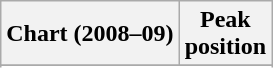<table class="wikitable plainrowheaders sortable">
<tr>
<th>Chart (2008–09)</th>
<th>Peak<br>position</th>
</tr>
<tr>
</tr>
<tr>
</tr>
<tr>
</tr>
<tr>
</tr>
</table>
